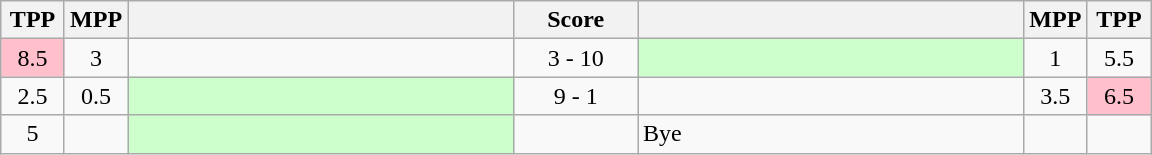<table class="wikitable" style="text-align: center;" |>
<tr>
<th width="35">TPP</th>
<th width="35">MPP</th>
<th width="250"></th>
<th width="75">Score</th>
<th width="250"></th>
<th width="35">MPP</th>
<th width="35">TPP</th>
</tr>
<tr>
<td bgcolor=pink>8.5</td>
<td>3</td>
<td style="text-align:left;"></td>
<td>3 - 10</td>
<td style="text-align:left;" bgcolor="ccffcc"><strong></strong></td>
<td>1</td>
<td>5.5</td>
</tr>
<tr>
<td>2.5</td>
<td>0.5</td>
<td style="text-align:left;" bgcolor="ccffcc"><strong></strong></td>
<td>9 - 1</td>
<td style="text-align:left;"></td>
<td>3.5</td>
<td bgcolor=pink>6.5</td>
</tr>
<tr>
<td>5</td>
<td></td>
<td style="text-align:left;" bgcolor="ccffcc"><strong></strong></td>
<td></td>
<td style="text-align:left;">Bye</td>
<td></td>
<td></td>
</tr>
</table>
